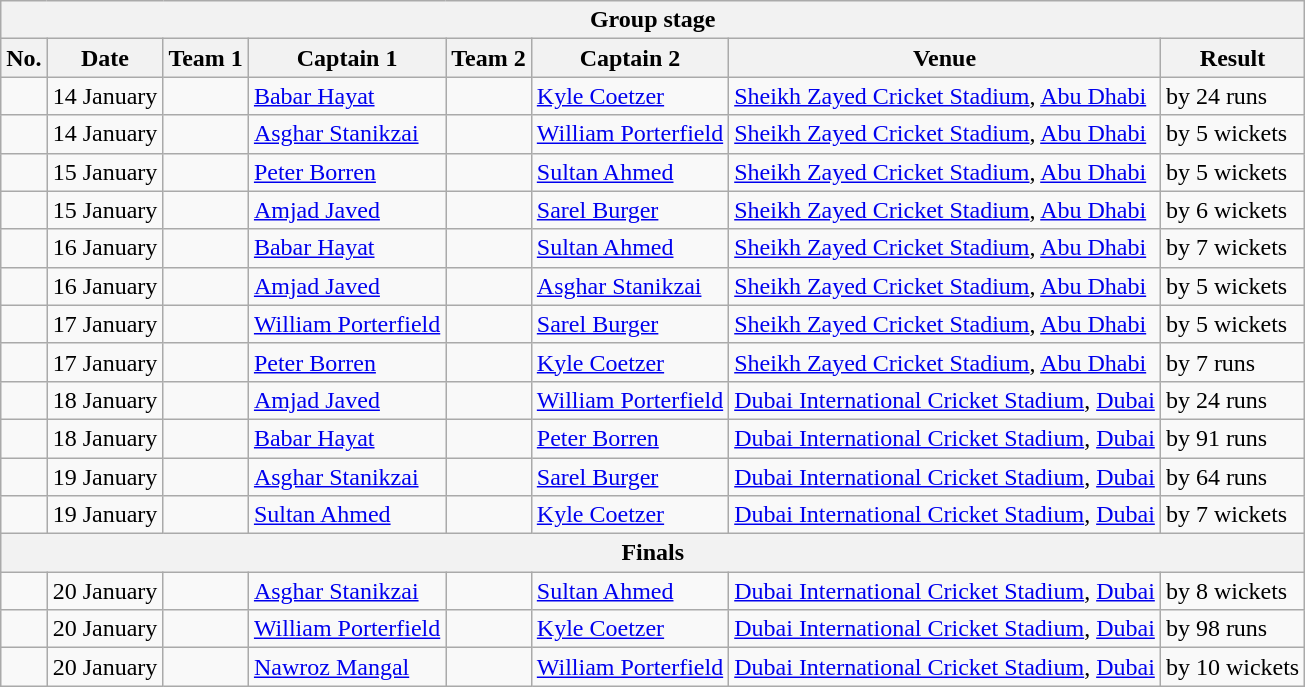<table class="wikitable">
<tr>
<th colspan="8">Group stage</th>
</tr>
<tr>
<th>No.</th>
<th>Date</th>
<th>Team 1</th>
<th>Captain 1</th>
<th>Team 2</th>
<th>Captain 2</th>
<th>Venue</th>
<th>Result</th>
</tr>
<tr>
<td></td>
<td>14 January</td>
<td></td>
<td><a href='#'>Babar Hayat</a></td>
<td></td>
<td><a href='#'>Kyle Coetzer</a></td>
<td><a href='#'>Sheikh Zayed Cricket Stadium</a>, <a href='#'>Abu Dhabi</a></td>
<td> by 24 runs</td>
</tr>
<tr>
<td></td>
<td>14 January</td>
<td></td>
<td><a href='#'>Asghar Stanikzai</a></td>
<td></td>
<td><a href='#'>William Porterfield</a></td>
<td><a href='#'>Sheikh Zayed Cricket Stadium</a>, <a href='#'>Abu Dhabi</a></td>
<td> by 5 wickets</td>
</tr>
<tr>
<td></td>
<td>15 January</td>
<td></td>
<td><a href='#'>Peter Borren</a></td>
<td></td>
<td><a href='#'>Sultan Ahmed</a></td>
<td><a href='#'>Sheikh Zayed Cricket Stadium</a>, <a href='#'>Abu Dhabi</a></td>
<td> by 5 wickets</td>
</tr>
<tr>
<td></td>
<td>15 January</td>
<td></td>
<td><a href='#'>Amjad Javed</a></td>
<td></td>
<td><a href='#'>Sarel Burger</a></td>
<td><a href='#'>Sheikh Zayed Cricket Stadium</a>, <a href='#'>Abu Dhabi</a></td>
<td> by 6 wickets</td>
</tr>
<tr>
<td></td>
<td>16 January</td>
<td></td>
<td><a href='#'>Babar Hayat</a></td>
<td></td>
<td><a href='#'>Sultan Ahmed</a></td>
<td><a href='#'>Sheikh Zayed Cricket Stadium</a>, <a href='#'>Abu Dhabi</a></td>
<td> by 7 wickets</td>
</tr>
<tr>
<td></td>
<td>16 January</td>
<td></td>
<td><a href='#'>Amjad Javed</a></td>
<td></td>
<td><a href='#'>Asghar Stanikzai</a></td>
<td><a href='#'>Sheikh Zayed Cricket Stadium</a>, <a href='#'>Abu Dhabi</a></td>
<td> by 5 wickets</td>
</tr>
<tr>
<td></td>
<td>17 January</td>
<td></td>
<td><a href='#'>William Porterfield</a></td>
<td></td>
<td><a href='#'>Sarel Burger</a></td>
<td><a href='#'>Sheikh Zayed Cricket Stadium</a>, <a href='#'>Abu Dhabi</a></td>
<td> by 5 wickets</td>
</tr>
<tr>
<td></td>
<td>17 January</td>
<td></td>
<td><a href='#'>Peter Borren</a></td>
<td></td>
<td><a href='#'>Kyle Coetzer</a></td>
<td><a href='#'>Sheikh Zayed Cricket Stadium</a>, <a href='#'>Abu Dhabi</a></td>
<td> by 7 runs</td>
</tr>
<tr>
<td></td>
<td>18 January</td>
<td></td>
<td><a href='#'>Amjad Javed</a></td>
<td></td>
<td><a href='#'>William Porterfield</a></td>
<td><a href='#'>Dubai International Cricket Stadium</a>, <a href='#'>Dubai</a></td>
<td> by 24 runs</td>
</tr>
<tr>
<td></td>
<td>18 January</td>
<td></td>
<td><a href='#'>Babar Hayat</a></td>
<td></td>
<td><a href='#'>Peter Borren</a></td>
<td><a href='#'>Dubai International Cricket Stadium</a>, <a href='#'>Dubai</a></td>
<td> by 91 runs</td>
</tr>
<tr>
<td></td>
<td>19 January</td>
<td></td>
<td><a href='#'>Asghar Stanikzai</a></td>
<td></td>
<td><a href='#'>Sarel Burger</a></td>
<td><a href='#'>Dubai International Cricket Stadium</a>, <a href='#'>Dubai</a></td>
<td> by 64 runs</td>
</tr>
<tr>
<td></td>
<td>19 January</td>
<td></td>
<td><a href='#'>Sultan Ahmed</a></td>
<td></td>
<td><a href='#'>Kyle Coetzer</a></td>
<td><a href='#'>Dubai International Cricket Stadium</a>, <a href='#'>Dubai</a></td>
<td> by 7 wickets</td>
</tr>
<tr>
<th colspan="8">Finals</th>
</tr>
<tr>
<td></td>
<td>20 January</td>
<td></td>
<td><a href='#'>Asghar Stanikzai</a></td>
<td></td>
<td><a href='#'>Sultan Ahmed</a></td>
<td><a href='#'>Dubai International Cricket Stadium</a>, <a href='#'>Dubai</a></td>
<td> by 8 wickets</td>
</tr>
<tr>
<td></td>
<td>20 January</td>
<td></td>
<td><a href='#'>William Porterfield</a></td>
<td></td>
<td><a href='#'>Kyle Coetzer</a></td>
<td><a href='#'>Dubai International Cricket Stadium</a>, <a href='#'>Dubai</a></td>
<td> by 98 runs</td>
</tr>
<tr>
<td></td>
<td>20 January</td>
<td></td>
<td><a href='#'>Nawroz Mangal</a></td>
<td></td>
<td><a href='#'>William Porterfield</a></td>
<td><a href='#'>Dubai International Cricket Stadium</a>, <a href='#'>Dubai</a></td>
<td> by 10 wickets</td>
</tr>
</table>
